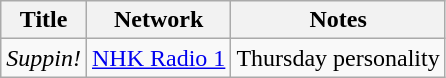<table class="wikitable">
<tr>
<th>Title</th>
<th>Network</th>
<th>Notes</th>
</tr>
<tr>
<td><em>Suppin!</em></td>
<td><a href='#'>NHK Radio 1</a></td>
<td>Thursday personality</td>
</tr>
</table>
